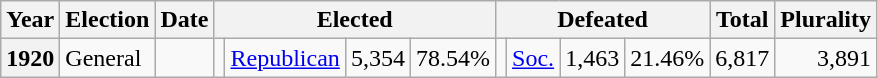<table class=wikitable>
<tr>
<th>Year</th>
<th>Election</th>
<th>Date</th>
<th ! colspan="4">Elected</th>
<th ! colspan="4">Defeated</th>
<th>Total</th>
<th>Plurality</th>
</tr>
<tr>
<th valign="top">1920</th>
<td valign="top">General</td>
<td valign="top"></td>
<td valign="top"></td>
<td valign="top" ><a href='#'>Republican</a></td>
<td valign="top" align="right">5,354</td>
<td valign="top" align="right">78.54%</td>
<td valign="top"></td>
<td valign="top" ><a href='#'>Soc.</a></td>
<td valign="top" align="right">1,463</td>
<td valign="top" align="right">21.46%</td>
<td valign="top" align="right">6,817</td>
<td valign="top" align="right">3,891</td>
</tr>
</table>
